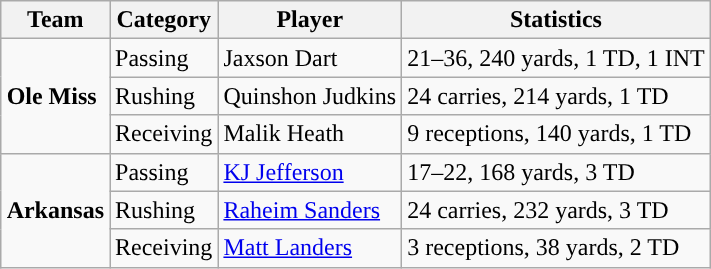<table class="wikitable" style="float: right;">
<tr>
<th>Team</th>
<th>Category</th>
<th>Player</th>
<th>Statistics</th>
</tr>
<tr>
<td rowspan=3><strong>Ole Miss</strong></td>
<td>Passing</td>
<td>Jaxson Dart</td>
<td>21–36, 240 yards, 1 TD, 1 INT</td>
</tr>
<tr>
<td>Rushing</td>
<td>Quinshon Judkins</td>
<td>24 carries, 214 yards, 1 TD</td>
</tr>
<tr>
<td>Receiving</td>
<td>Malik Heath</td>
<td>9 receptions, 140 yards, 1 TD</td>
</tr>
<tr>
<td rowspan=3><strong>Arkansas</strong></td>
<td>Passing</td>
<td><a href='#'>KJ Jefferson</a></td>
<td>17–22, 168 yards, 3 TD</td>
</tr>
<tr>
<td>Rushing</td>
<td><a href='#'>Raheim Sanders</a></td>
<td>24 carries, 232 yards, 3 TD</td>
</tr>
<tr>
<td>Receiving</td>
<td><a href='#'>Matt Landers</a></td>
<td>3 receptions, 38 yards, 2 TD</td>
</tr>
</table>
